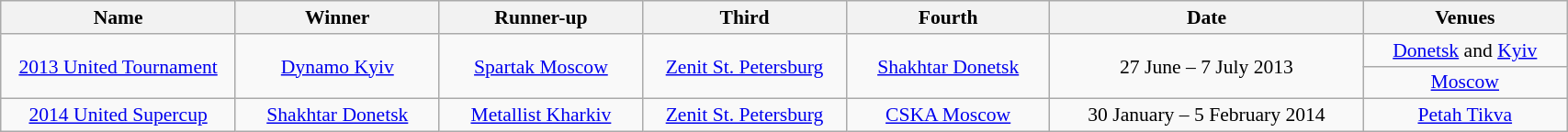<table class="wikitable" style="font-size:90%; width: 90%; text-align: center;">
<tr>
<th width=15%>Name</th>
<th width=13%>Winner</th>
<th width=13%>Runner-up</th>
<th width=13%>Third</th>
<th width=13%>Fourth</th>
<th width=20%>Date</th>
<th width=13%>Venues</th>
</tr>
<tr>
<td rowspan="2"><a href='#'>2013 United Tournament</a></td>
<td rowspan="2"> <a href='#'>Dynamo Kyiv</a></td>
<td rowspan="2"> <a href='#'>Spartak Moscow</a></td>
<td rowspan="2"> <a href='#'>Zenit St. Petersburg</a></td>
<td rowspan="2"> <a href='#'>Shakhtar Donetsk</a></td>
<td rowspan="2">27 June – 7 July 2013</td>
<td> <a href='#'>Donetsk</a> and <a href='#'>Kyiv</a></td>
</tr>
<tr>
<td> <a href='#'>Moscow</a></td>
</tr>
<tr>
<td><a href='#'>2014 United Supercup</a></td>
<td> <a href='#'>Shakhtar Donetsk</a></td>
<td> <a href='#'>Metallist Kharkiv</a></td>
<td> <a href='#'>Zenit St. Petersburg</a></td>
<td> <a href='#'>CSKA Moscow</a></td>
<td>30 January – 5 February 2014</td>
<td> <a href='#'>Petah Tikva</a></td>
</tr>
</table>
